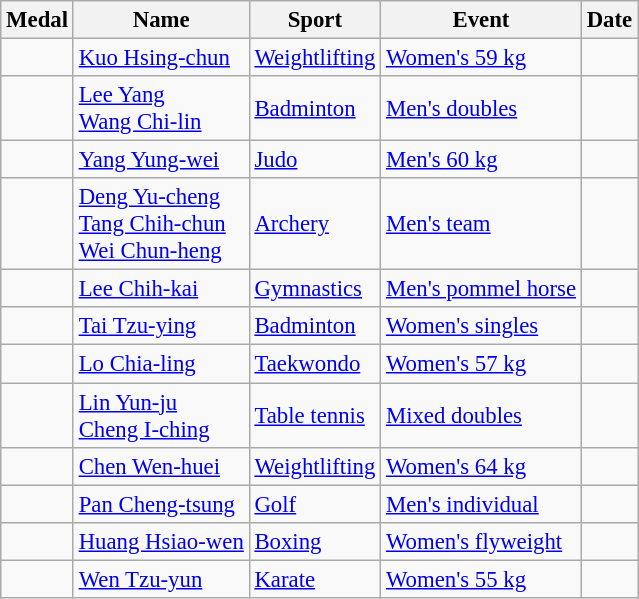<table class="wikitable sortable" style="font-size: 95%;">
<tr>
<th>Medal</th>
<th>Name</th>
<th>Sport</th>
<th>Event</th>
<th>Date</th>
</tr>
<tr>
<td></td>
<td><a href='#'>Kuo Hsing-chun</a></td>
<td><a href='#'>Weightlifting</a></td>
<td><a href='#'>Women's 59 kg</a></td>
<td></td>
</tr>
<tr>
<td></td>
<td><a href='#'>Lee Yang</a><br><a href='#'>Wang Chi-lin</a></td>
<td><a href='#'>Badminton</a></td>
<td><a href='#'>Men's doubles</a></td>
<td></td>
</tr>
<tr>
<td></td>
<td><a href='#'>Yang Yung-wei</a></td>
<td><a href='#'>Judo</a></td>
<td><a href='#'>Men's 60 kg</a></td>
<td></td>
</tr>
<tr>
<td></td>
<td><a href='#'>Deng Yu-cheng</a><br><a href='#'>Tang Chih-chun</a><br><a href='#'>Wei Chun-heng</a></td>
<td><a href='#'>Archery</a></td>
<td><a href='#'>Men's team</a></td>
<td></td>
</tr>
<tr>
<td></td>
<td><a href='#'>Lee Chih-kai</a></td>
<td><a href='#'>Gymnastics</a></td>
<td><a href='#'>Men's pommel horse</a></td>
<td></td>
</tr>
<tr>
<td></td>
<td><a href='#'>Tai Tzu-ying</a></td>
<td><a href='#'>Badminton</a></td>
<td><a href='#'>Women's singles</a></td>
<td></td>
</tr>
<tr>
<td></td>
<td><a href='#'>Lo Chia-ling</a></td>
<td><a href='#'>Taekwondo</a></td>
<td><a href='#'>Women's 57 kg</a></td>
<td></td>
</tr>
<tr>
<td></td>
<td><a href='#'>Lin Yun-ju</a><br><a href='#'>Cheng I-ching</a></td>
<td><a href='#'>Table tennis</a></td>
<td><a href='#'>Mixed doubles</a></td>
<td></td>
</tr>
<tr>
<td></td>
<td><a href='#'>Chen Wen-huei</a></td>
<td><a href='#'>Weightlifting</a></td>
<td><a href='#'>Women's 64 kg</a></td>
<td></td>
</tr>
<tr>
<td></td>
<td><a href='#'>Pan Cheng-tsung</a></td>
<td><a href='#'>Golf</a></td>
<td><a href='#'>Men's individual</a></td>
<td></td>
</tr>
<tr>
<td></td>
<td><a href='#'>Huang Hsiao-wen</a></td>
<td><a href='#'>Boxing</a></td>
<td><a href='#'>Women's flyweight</a></td>
<td></td>
</tr>
<tr>
<td></td>
<td><a href='#'>Wen Tzu-yun</a></td>
<td><a href='#'>Karate</a></td>
<td><a href='#'>Women's 55 kg</a></td>
<td></td>
</tr>
</table>
